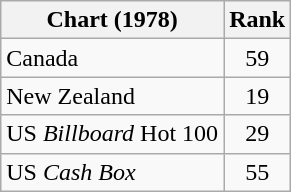<table class="wikitable sortable">
<tr>
<th>Chart (1978)</th>
<th>Rank</th>
</tr>
<tr>
<td>Canada</td>
<td style="text-align:center;">59</td>
</tr>
<tr>
<td>New Zealand</td>
<td style="text-align:center;">19</td>
</tr>
<tr>
<td>US <em>Billboard</em> Hot 100</td>
<td style="text-align:center;">29</td>
</tr>
<tr>
<td>US <em>Cash Box</em></td>
<td style="text-align:center;">55</td>
</tr>
</table>
